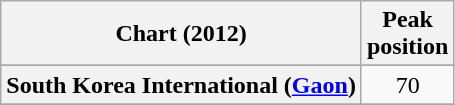<table class="wikitable sortable plainrowheaders" border="1">
<tr>
<th scope="col">Chart (2012)</th>
<th scope="col">Peak<br>position</th>
</tr>
<tr>
</tr>
<tr>
</tr>
<tr>
</tr>
<tr>
</tr>
<tr>
</tr>
<tr>
</tr>
<tr>
<th scope="row">South Korea International (<a href='#'>Gaon</a>)</th>
<td style="text-align:center;">70</td>
</tr>
<tr>
</tr>
<tr>
</tr>
<tr>
</tr>
</table>
